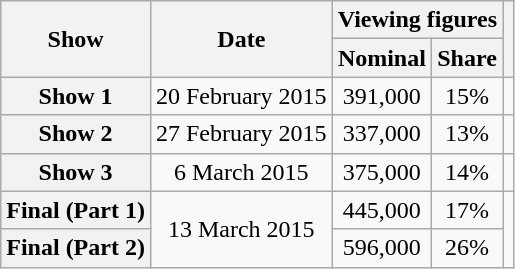<table class="wikitable plainrowheaders sortable" style="text-align:center">
<tr>
<th scope=col rowspan="2">Show</th>
<th scope=col rowspan="2">Date</th>
<th scope=col colspan="2">Viewing figures</th>
<th scope=col rowspan="2" class="unsortable"></th>
</tr>
<tr>
<th scope=col>Nominal</th>
<th scope=col>Share</th>
</tr>
<tr>
<th scope="row">Show 1</th>
<td>20 February 2015</td>
<td>391,000</td>
<td>15%</td>
<td></td>
</tr>
<tr>
<th scope="row">Show 2</th>
<td>27 February 2015</td>
<td>337,000</td>
<td>13%</td>
<td></td>
</tr>
<tr>
<th scope="row">Show 3</th>
<td>6 March 2015</td>
<td>375,000</td>
<td>14%</td>
<td></td>
</tr>
<tr>
<th scope="row">Final (Part 1)</th>
<td rowspan="2">13 March 2015</td>
<td>445,000</td>
<td>17%</td>
<td rowspan="2"></td>
</tr>
<tr>
<th scope="row">Final (Part 2)</th>
<td>596,000</td>
<td>26%</td>
</tr>
</table>
